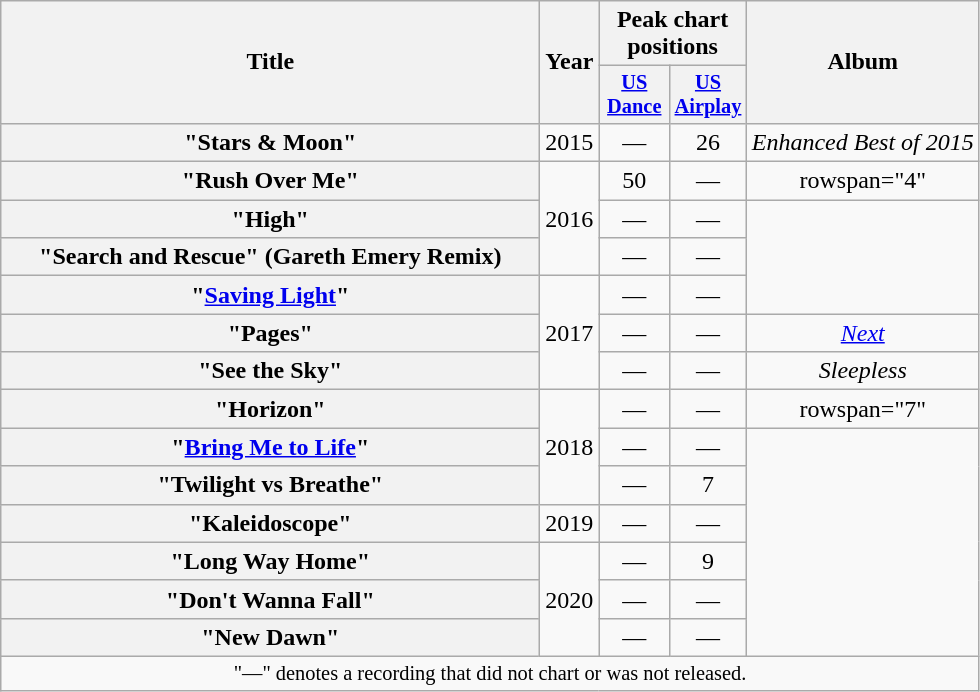<table class="wikitable plainrowheaders" style="text-align:center;">
<tr>
<th scope="col" rowspan="2" style="width:22em;">Title</th>
<th scope="col" rowspan="2" style="width:1em;">Year</th>
<th colspan="2" scope="col">Peak chart positions</th>
<th scope="col" rowspan="2">Album</th>
</tr>
<tr>
<th scope="col" style="width:3em;font-size:85%;"><a href='#'>US<br>Dance</a><br></th>
<th scope="col" style="width:3em;font-size:85%;"><a href='#'>US<br>Airplay</a><br></th>
</tr>
<tr>
<th scope="row">"Stars & Moon"<br></th>
<td>2015</td>
<td>—</td>
<td>26<br></td>
<td><em>Enhanced Best of 2015</em></td>
</tr>
<tr>
<th scope="row">"Rush Over Me"<br></th>
<td rowspan="3">2016</td>
<td>50</td>
<td>—</td>
<td>rowspan="4" </td>
</tr>
<tr>
<th scope="row">"High"<br></th>
<td>—</td>
<td>—</td>
</tr>
<tr>
<th scope="row">"Search and Rescue" (Gareth Emery Remix)<br></th>
<td>—</td>
<td>—</td>
</tr>
<tr>
<th scope="row">"<a href='#'>Saving Light</a>"<br></th>
<td rowspan="3">2017</td>
<td>—</td>
<td>—</td>
</tr>
<tr>
<th scope="row">"Pages"<br></th>
<td>—</td>
<td>—</td>
<td><em><a href='#'>Next</a></em></td>
</tr>
<tr>
<th scope="row">"See the Sky"<br></th>
<td>—</td>
<td>—</td>
<td><em>Sleepless</em></td>
</tr>
<tr>
<th scope="row">"Horizon"<br></th>
<td rowspan="3">2018</td>
<td>—</td>
<td>—</td>
<td>rowspan="7" </td>
</tr>
<tr>
<th scope="row">"<a href='#'>Bring Me to Life</a>"<br></th>
<td>—</td>
<td>—</td>
</tr>
<tr>
<th scope="row">"Twilight vs Breathe"<br></th>
<td>—</td>
<td>7</td>
</tr>
<tr>
<th scope="row">"Kaleidoscope"<br></th>
<td>2019</td>
<td>—</td>
<td>—</td>
</tr>
<tr>
<th scope="row">"Long Way Home" <br></th>
<td rowspan="3">2020</td>
<td>—</td>
<td>9 </td>
</tr>
<tr>
<th scope="row">"Don't Wanna Fall" <br></th>
<td>—</td>
<td>—</td>
</tr>
<tr>
<th scope="row">"New Dawn" <br></th>
<td>—</td>
<td>—</td>
</tr>
<tr>
<td colspan="5" style="font-size:85%">"—" denotes a recording that did not chart or was not released.</td>
</tr>
</table>
